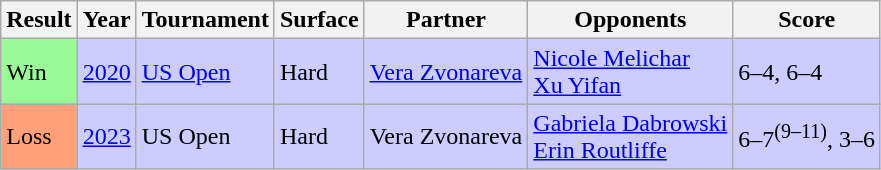<table class="sortable wikitable">
<tr>
<th>Result</th>
<th>Year</th>
<th>Tournament</th>
<th>Surface</th>
<th>Partner</th>
<th>Opponents</th>
<th class=unsortable>Score</th>
</tr>
<tr bgcolor=ccccff>
<td style=background:#98fb98>Win</td>
<td><a href='#'>2020</a></td>
<td><a href='#'>US Open</a></td>
<td>Hard</td>
<td> <a href='#'>Vera Zvonareva</a></td>
<td> <a href='#'>Nicole Melichar</a> <br>  <a href='#'>Xu Yifan</a></td>
<td>6–4, 6–4</td>
</tr>
<tr bgcolor=ccccff>
<td style="background:#ffa07a;">Loss</td>
<td><a href='#'>2023</a></td>
<td>US Open</td>
<td>Hard</td>
<td> Vera Zvonareva</td>
<td> <a href='#'>Gabriela Dabrowski</a> <br>  <a href='#'>Erin Routliffe</a></td>
<td>6–7<sup>(9–11)</sup>, 3–6</td>
</tr>
</table>
